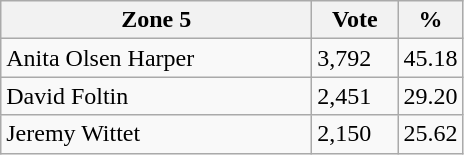<table class="wikitable">
<tr>
<th width="200px">Zone 5</th>
<th width="50px">Vote</th>
<th width="30px">%</th>
</tr>
<tr>
<td>Anita Olsen Harper</td>
<td>3,792</td>
<td>45.18</td>
</tr>
<tr>
<td>David Foltin</td>
<td>2,451</td>
<td>29.20</td>
</tr>
<tr>
<td>Jeremy Wittet</td>
<td>2,150</td>
<td>25.62</td>
</tr>
</table>
